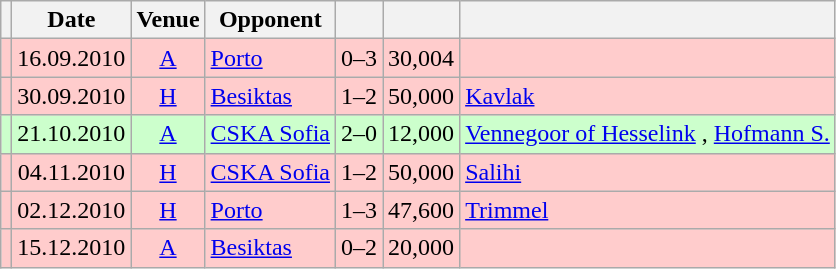<table class="wikitable" Style="text-align: center">
<tr>
<th></th>
<th>Date</th>
<th>Venue</th>
<th>Opponent</th>
<th></th>
<th></th>
<th></th>
</tr>
<tr style="background:#fcc">
<td></td>
<td>16.09.2010</td>
<td><a href='#'>A</a></td>
<td align="left"><a href='#'>Porto</a> </td>
<td>0–3</td>
<td align="right">30,004</td>
<td align="left"></td>
</tr>
<tr style="background:#fcc">
<td></td>
<td>30.09.2010</td>
<td><a href='#'>H</a></td>
<td align="left"><a href='#'>Besiktas</a> </td>
<td>1–2</td>
<td align="right">50,000</td>
<td align="left"><a href='#'>Kavlak</a> </td>
</tr>
<tr style="background:#cfc">
<td></td>
<td>21.10.2010</td>
<td><a href='#'>A</a></td>
<td align="left"><a href='#'>CSKA Sofia</a> </td>
<td>2–0</td>
<td align="right">12,000</td>
<td align="left"><a href='#'>Vennegoor of Hesselink</a> , <a href='#'>Hofmann S.</a> </td>
</tr>
<tr style="background:#fcc">
<td></td>
<td>04.11.2010</td>
<td><a href='#'>H</a></td>
<td align="left"><a href='#'>CSKA Sofia</a> </td>
<td>1–2</td>
<td align="right">50,000</td>
<td align="left"><a href='#'>Salihi</a> </td>
</tr>
<tr style="background:#fcc">
<td></td>
<td>02.12.2010</td>
<td><a href='#'>H</a></td>
<td align="left"><a href='#'>Porto</a> </td>
<td>1–3</td>
<td align="right">47,600</td>
<td align="left"><a href='#'>Trimmel</a> </td>
</tr>
<tr style="background:#fcc">
<td></td>
<td>15.12.2010</td>
<td><a href='#'>A</a></td>
<td align="left"><a href='#'>Besiktas</a> </td>
<td>0–2</td>
<td align="right">20,000</td>
<td align="left"></td>
</tr>
</table>
